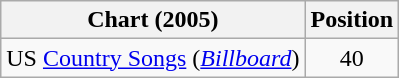<table class="wikitable sortable">
<tr>
<th scope="col">Chart (2005)</th>
<th scope="col">Position</th>
</tr>
<tr>
<td>US <a href='#'>Country Songs</a> (<em><a href='#'>Billboard</a></em>)</td>
<td align="center">40</td>
</tr>
</table>
